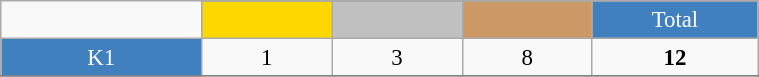<table class="wikitable"  style="font-size:95%; text-align:center; border:gray solid 1px; width:40%;">
<tr>
<td rowspan="2" style="width:3%;"></td>
</tr>
<tr>
<td style="width:2%;" bgcolor=gold></td>
<td style="width:2%;" bgcolor=silver></td>
<td style="width:2%;" bgcolor=cc9966></td>
<td style="width:2%; background-color:#4180be; color:white;">Total</td>
</tr>
<tr>
<td style="background-color:#4180be; color:white;">K1</td>
<td>1</td>
<td>3</td>
<td>8</td>
<td><strong>12</strong></td>
</tr>
<tr>
</tr>
</table>
